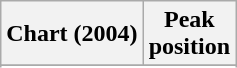<table class="wikitable sortable plainrowheaders" style="text-align:center">
<tr>
<th scope="col">Chart (2004)</th>
<th scope="col">Peak<br> position</th>
</tr>
<tr>
</tr>
<tr>
</tr>
<tr>
</tr>
</table>
